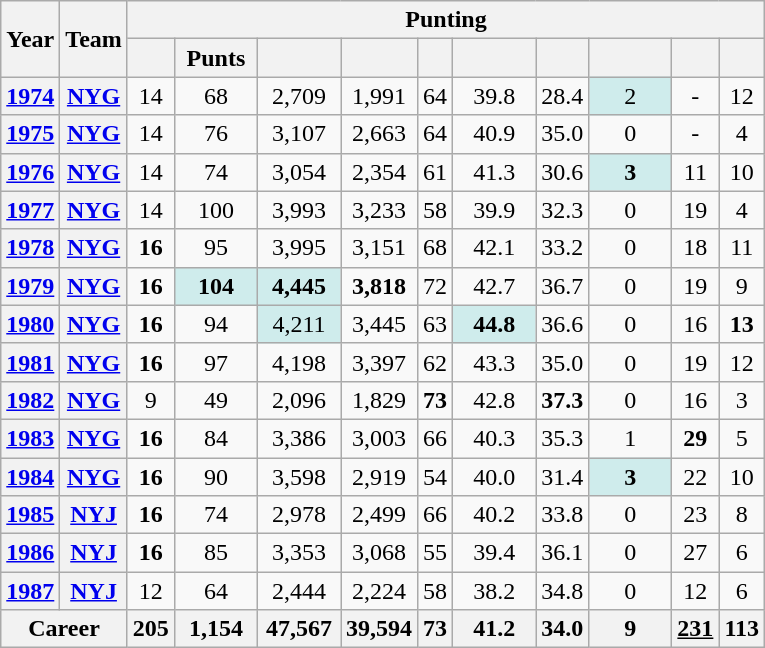<table class=wikitable style="text-align:center;">
<tr>
<th rowspan="2">Year</th>
<th rowspan="2">Team</th>
<th colspan="10">Punting</th>
</tr>
<tr>
<th></th>
<th>Punts</th>
<th></th>
<th></th>
<th></th>
<th></th>
<th></th>
<th></th>
<th></th>
<th></th>
</tr>
<tr>
<th><a href='#'>1974</a></th>
<th><a href='#'>NYG</a></th>
<td>14</td>
<td>68</td>
<td>2,709</td>
<td>1,991</td>
<td>64</td>
<td>39.8</td>
<td>28.4</td>
<td style="background:#cfecec; width:3em;">2</td>
<td>-</td>
<td>12</td>
</tr>
<tr>
<th><a href='#'>1975</a></th>
<th><a href='#'>NYG</a></th>
<td>14</td>
<td>76</td>
<td>3,107</td>
<td>2,663</td>
<td>64</td>
<td>40.9</td>
<td>35.0</td>
<td>0</td>
<td>-</td>
<td>4</td>
</tr>
<tr>
<th><a href='#'>1976</a></th>
<th><a href='#'>NYG</a></th>
<td>14</td>
<td>74</td>
<td>3,054</td>
<td>2,354</td>
<td>61</td>
<td>41.3</td>
<td>30.6</td>
<td style="background:#cfecec; width:3em;"><strong>3</strong></td>
<td>11</td>
<td>10</td>
</tr>
<tr>
<th><a href='#'>1977</a></th>
<th><a href='#'>NYG</a></th>
<td>14</td>
<td>100</td>
<td>3,993</td>
<td>3,233</td>
<td>58</td>
<td>39.9</td>
<td>32.3</td>
<td>0</td>
<td>19</td>
<td>4</td>
</tr>
<tr>
<th><a href='#'>1978</a></th>
<th><a href='#'>NYG</a></th>
<td><strong>16</strong></td>
<td>95</td>
<td>3,995</td>
<td>3,151</td>
<td>68</td>
<td>42.1</td>
<td>33.2</td>
<td>0</td>
<td>18</td>
<td>11</td>
</tr>
<tr>
<th><a href='#'>1979</a></th>
<th><a href='#'>NYG</a></th>
<td><strong>16</strong></td>
<td style="background:#cfecec; width:3em;"><strong>104</strong></td>
<td style="background:#cfecec; width:3em;"><strong>4,445</strong></td>
<td><strong>3,818</strong></td>
<td>72</td>
<td>42.7</td>
<td>36.7</td>
<td>0</td>
<td>19</td>
<td>9</td>
</tr>
<tr>
<th><a href='#'>1980</a></th>
<th><a href='#'>NYG</a></th>
<td><strong>16</strong></td>
<td>94</td>
<td style="background:#cfecec; width:3em;">4,211</td>
<td>3,445</td>
<td>63</td>
<td style="background:#cfecec; width:3em;"><strong>44.8</strong></td>
<td>36.6</td>
<td>0</td>
<td>16</td>
<td><strong>13</strong></td>
</tr>
<tr>
<th><a href='#'>1981</a></th>
<th><a href='#'>NYG</a></th>
<td><strong>16</strong></td>
<td>97</td>
<td>4,198</td>
<td>3,397</td>
<td>62</td>
<td>43.3</td>
<td>35.0</td>
<td>0</td>
<td>19</td>
<td>12</td>
</tr>
<tr>
<th><a href='#'>1982</a></th>
<th><a href='#'>NYG</a></th>
<td>9</td>
<td>49</td>
<td>2,096</td>
<td>1,829</td>
<td><strong>73</strong></td>
<td>42.8</td>
<td><strong>37.3</strong></td>
<td>0</td>
<td>16</td>
<td>3</td>
</tr>
<tr>
<th><a href='#'>1983</a></th>
<th><a href='#'>NYG</a></th>
<td><strong>16</strong></td>
<td>84</td>
<td>3,386</td>
<td>3,003</td>
<td>66</td>
<td>40.3</td>
<td>35.3</td>
<td>1</td>
<td><strong>29</strong></td>
<td>5</td>
</tr>
<tr>
<th><a href='#'>1984</a></th>
<th><a href='#'>NYG</a></th>
<td><strong>16</strong></td>
<td>90</td>
<td>3,598</td>
<td>2,919</td>
<td>54</td>
<td>40.0</td>
<td>31.4</td>
<td style="background:#cfecec; width:3em;"><strong>3</strong></td>
<td>22</td>
<td>10</td>
</tr>
<tr>
<th><a href='#'>1985</a></th>
<th><a href='#'>NYJ</a></th>
<td><strong>16</strong></td>
<td>74</td>
<td>2,978</td>
<td>2,499</td>
<td>66</td>
<td>40.2</td>
<td>33.8</td>
<td>0</td>
<td>23</td>
<td>8</td>
</tr>
<tr>
<th><a href='#'>1986</a></th>
<th><a href='#'>NYJ</a></th>
<td><strong>16</strong></td>
<td>85</td>
<td>3,353</td>
<td>3,068</td>
<td>55</td>
<td>39.4</td>
<td>36.1</td>
<td>0</td>
<td>27</td>
<td>6</td>
</tr>
<tr>
<th><a href='#'>1987</a></th>
<th><a href='#'>NYJ</a></th>
<td>12</td>
<td>64</td>
<td>2,444</td>
<td>2,224</td>
<td>58</td>
<td>38.2</td>
<td>34.8</td>
<td>0</td>
<td>12</td>
<td>6</td>
</tr>
<tr>
<th colspan="2">Career</th>
<th>205</th>
<th>1,154</th>
<th>47,567</th>
<th>39,594</th>
<th>73</th>
<th>41.2</th>
<th>34.0</th>
<th>9</th>
<th><u>231</u></th>
<th>113</th>
</tr>
</table>
